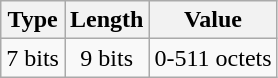<table class="wikitable" style="text-align: center;">
<tr>
<th>Type</th>
<th>Length</th>
<th>Value</th>
</tr>
<tr>
<td>7 bits</td>
<td>9 bits</td>
<td>0-511 octets</td>
</tr>
</table>
